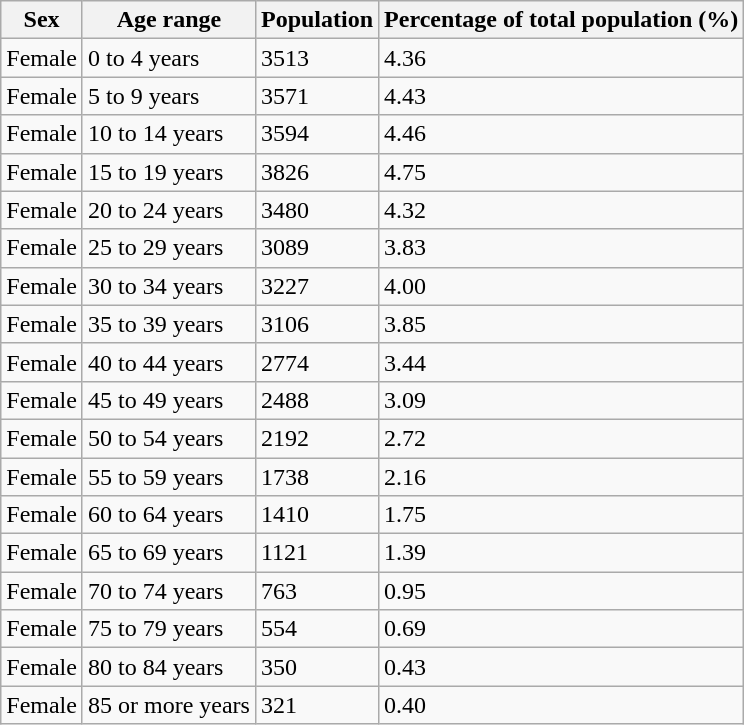<table class="wikitable sortable">
<tr>
<th>Sex</th>
<th>Age range</th>
<th>Population</th>
<th>Percentage of total population (%)</th>
</tr>
<tr>
<td>Female</td>
<td>0 to 4 years</td>
<td>3513</td>
<td>4.36</td>
</tr>
<tr>
<td>Female</td>
<td>5 to 9 years</td>
<td>3571</td>
<td>4.43</td>
</tr>
<tr>
<td>Female</td>
<td>10 to 14 years</td>
<td>3594</td>
<td>4.46</td>
</tr>
<tr>
<td>Female</td>
<td>15 to 19 years</td>
<td>3826</td>
<td>4.75</td>
</tr>
<tr>
<td>Female</td>
<td>20 to 24 years</td>
<td>3480</td>
<td>4.32</td>
</tr>
<tr>
<td>Female</td>
<td>25 to 29 years</td>
<td>3089</td>
<td>3.83</td>
</tr>
<tr>
<td>Female</td>
<td>30 to 34 years</td>
<td>3227</td>
<td>4.00</td>
</tr>
<tr>
<td>Female</td>
<td>35 to 39 years</td>
<td>3106</td>
<td>3.85</td>
</tr>
<tr>
<td>Female</td>
<td>40 to 44 years</td>
<td>2774</td>
<td>3.44</td>
</tr>
<tr>
<td>Female</td>
<td>45 to 49 years</td>
<td>2488</td>
<td>3.09</td>
</tr>
<tr>
<td>Female</td>
<td>50 to 54 years</td>
<td>2192</td>
<td>2.72</td>
</tr>
<tr>
<td>Female</td>
<td>55 to 59 years</td>
<td>1738</td>
<td>2.16</td>
</tr>
<tr>
<td>Female</td>
<td>60 to 64 years</td>
<td>1410</td>
<td>1.75</td>
</tr>
<tr>
<td>Female</td>
<td>65 to 69 years</td>
<td>1121</td>
<td>1.39</td>
</tr>
<tr>
<td>Female</td>
<td>70 to 74 years</td>
<td>763</td>
<td>0.95</td>
</tr>
<tr>
<td>Female</td>
<td>75 to 79 years</td>
<td>554</td>
<td>0.69</td>
</tr>
<tr>
<td>Female</td>
<td>80 to 84 years</td>
<td>350</td>
<td>0.43</td>
</tr>
<tr>
<td>Female</td>
<td>85 or more years</td>
<td>321</td>
<td>0.40</td>
</tr>
</table>
